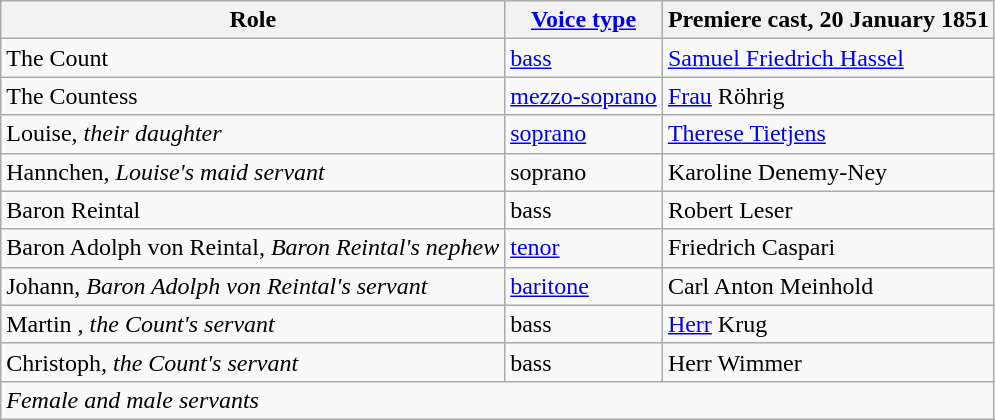<table class="wikitable">
<tr>
<th>Role</th>
<th><a href='#'>Voice type</a></th>
<th>Premiere cast, 20 January 1851</th>
</tr>
<tr>
<td>The Count</td>
<td><a href='#'>bass</a></td>
<td><a href='#'>Samuel Friedrich Hassel</a></td>
</tr>
<tr>
<td>The Countess</td>
<td><a href='#'>mezzo-soprano</a></td>
<td><a href='#'>Frau</a> Röhrig</td>
</tr>
<tr>
<td>Louise, <em>their daughter</em></td>
<td><a href='#'>soprano</a></td>
<td><a href='#'>Therese Tietjens</a></td>
</tr>
<tr>
<td>Hannchen, <em>Louise's maid servant</em></td>
<td>soprano</td>
<td>Karoline Denemy-Ney</td>
</tr>
<tr>
<td>Baron Reintal</td>
<td>bass</td>
<td>Robert Leser</td>
</tr>
<tr>
<td>Baron Adolph von Reintal, <em>Baron Reintal's nephew</em></td>
<td><a href='#'>tenor</a></td>
<td>Friedrich Caspari</td>
</tr>
<tr>
<td>Johann, <em>Baron Adolph von Reintal's servant</em></td>
<td><a href='#'>baritone</a></td>
<td>Carl Anton Meinhold</td>
</tr>
<tr>
<td>Martin , <em>the Count's servant</em></td>
<td>bass</td>
<td><a href='#'>Herr</a> Krug</td>
</tr>
<tr>
<td>Christoph, <em>the Count's servant</em></td>
<td>bass</td>
<td>Herr Wimmer</td>
</tr>
<tr>
<td colspan="3"><em>Female and male servants </em></td>
</tr>
</table>
